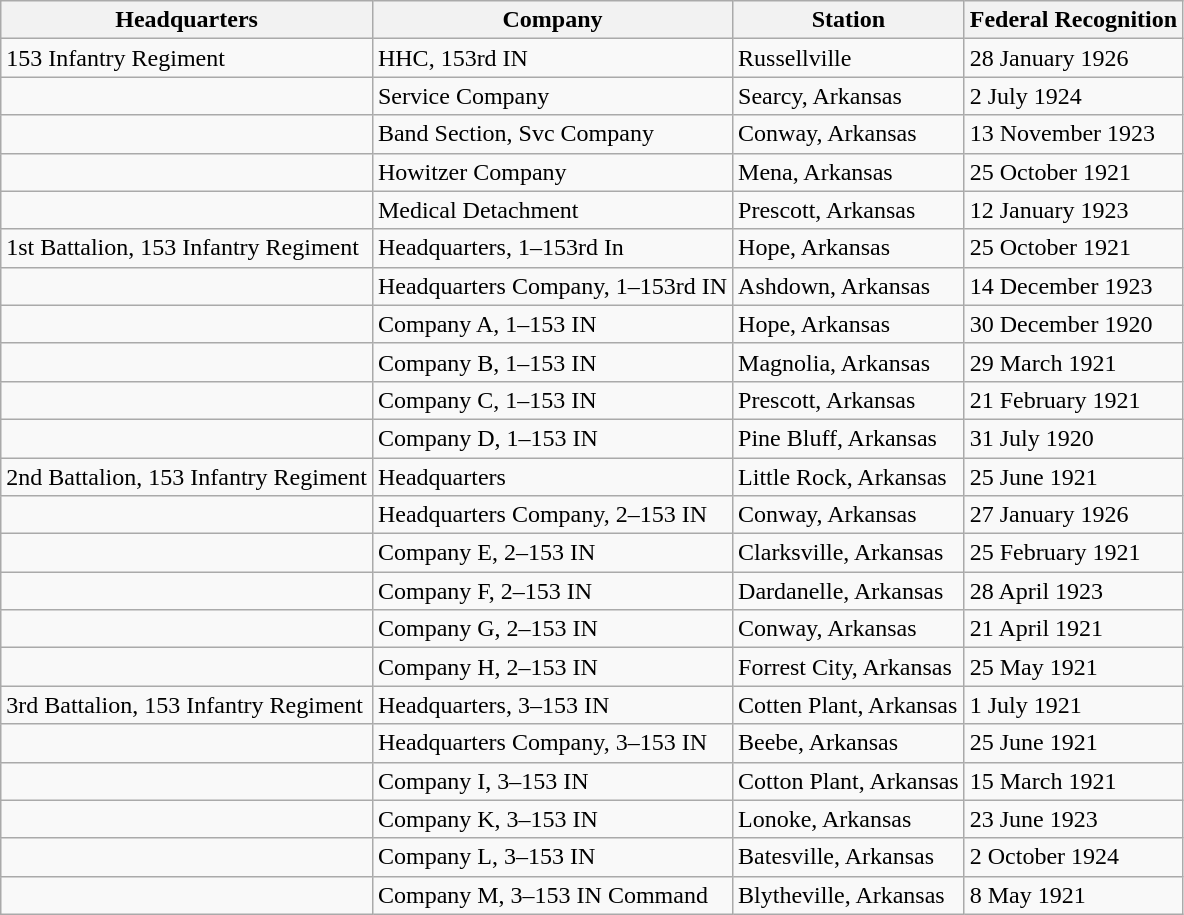<table class="wikitable">
<tr>
<th>Headquarters</th>
<th>Company</th>
<th>Station</th>
<th>Federal Recognition</th>
</tr>
<tr>
<td>153 Infantry Regiment</td>
<td>HHC, 153rd IN</td>
<td>Russellville</td>
<td>28 January 1926</td>
</tr>
<tr>
<td></td>
<td>Service Company</td>
<td>Searcy, Arkansas</td>
<td>2 July 1924</td>
</tr>
<tr>
<td></td>
<td>Band Section, Svc Company</td>
<td>Conway, Arkansas</td>
<td>13 November 1923</td>
</tr>
<tr>
<td></td>
<td>Howitzer Company</td>
<td>Mena, Arkansas</td>
<td>25 October 1921</td>
</tr>
<tr>
<td></td>
<td>Medical Detachment</td>
<td>Prescott, Arkansas</td>
<td>12 January 1923</td>
</tr>
<tr>
<td>1st Battalion, 153 Infantry Regiment</td>
<td>Headquarters, 1–153rd In</td>
<td>Hope, Arkansas</td>
<td>25 October 1921</td>
</tr>
<tr>
<td></td>
<td>Headquarters Company, 1–153rd IN</td>
<td>Ashdown, Arkansas</td>
<td>14 December 1923</td>
</tr>
<tr>
<td></td>
<td>Company A, 1–153 IN</td>
<td>Hope, Arkansas</td>
<td>30 December 1920</td>
</tr>
<tr>
<td></td>
<td>Company B, 1–153 IN</td>
<td>Magnolia, Arkansas</td>
<td>29 March 1921</td>
</tr>
<tr>
<td></td>
<td>Company C, 1–153 IN</td>
<td>Prescott, Arkansas</td>
<td>21 February 1921</td>
</tr>
<tr>
<td></td>
<td>Company D, 1–153 IN</td>
<td>Pine Bluff, Arkansas</td>
<td>31 July 1920</td>
</tr>
<tr>
<td>2nd Battalion, 153 Infantry Regiment</td>
<td>Headquarters</td>
<td>Little Rock, Arkansas</td>
<td>25 June 1921</td>
</tr>
<tr>
<td></td>
<td>Headquarters Company, 2–153 IN</td>
<td>Conway, Arkansas</td>
<td>27 January 1926</td>
</tr>
<tr>
<td></td>
<td>Company E, 2–153 IN</td>
<td>Clarksville, Arkansas</td>
<td>25 February 1921</td>
</tr>
<tr>
<td></td>
<td>Company F, 2–153 IN</td>
<td>Dardanelle, Arkansas</td>
<td>28 April 1923</td>
</tr>
<tr>
<td></td>
<td>Company G, 2–153 IN</td>
<td>Conway, Arkansas</td>
<td>21 April 1921</td>
</tr>
<tr>
<td></td>
<td>Company H, 2–153 IN</td>
<td>Forrest City, Arkansas</td>
<td>25 May 1921</td>
</tr>
<tr>
<td>3rd Battalion, 153 Infantry Regiment</td>
<td>Headquarters, 3–153 IN</td>
<td>Cotten Plant, Arkansas</td>
<td>1 July 1921</td>
</tr>
<tr>
<td></td>
<td>Headquarters Company, 3–153 IN</td>
<td>Beebe, Arkansas</td>
<td>25 June 1921</td>
</tr>
<tr>
<td></td>
<td>Company I, 3–153 IN</td>
<td>Cotton Plant, Arkansas</td>
<td>15 March 1921</td>
</tr>
<tr>
<td></td>
<td>Company K, 3–153 IN</td>
<td>Lonoke, Arkansas</td>
<td>23 June 1923</td>
</tr>
<tr>
<td></td>
<td>Company L, 3–153 IN</td>
<td>Batesville, Arkansas</td>
<td>2 October 1924</td>
</tr>
<tr>
<td></td>
<td>Company M, 3–153 IN Command</td>
<td>Blytheville, Arkansas</td>
<td>8 May 1921</td>
</tr>
</table>
